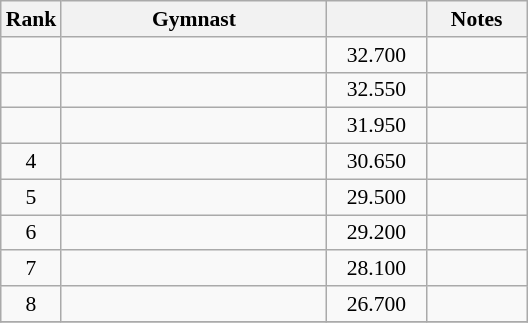<table class="wikitable sortable" style="text-align:center; font-size:90%">
<tr>
<th scope="col" style="width:20px;">Rank</th>
<th ! scope="col" style="width:170px;">Gymnast</th>
<th ! scope="col" style="width:60px;"></th>
<th ! scope="col" style="width:60px;">Notes</th>
</tr>
<tr>
<td></td>
<td align=left></td>
<td>32.700</td>
<td></td>
</tr>
<tr>
<td></td>
<td align=left></td>
<td>32.550</td>
<td></td>
</tr>
<tr>
<td></td>
<td align=left></td>
<td>31.950</td>
<td></td>
</tr>
<tr>
<td>4</td>
<td align=left></td>
<td>30.650</td>
<td></td>
</tr>
<tr>
<td>5</td>
<td align=left></td>
<td>29.500</td>
<td></td>
</tr>
<tr>
<td>6</td>
<td align=left></td>
<td>29.200</td>
<td></td>
</tr>
<tr>
<td>7</td>
<td align=left></td>
<td>28.100</td>
<td></td>
</tr>
<tr>
<td>8</td>
<td align=left></td>
<td>26.700</td>
<td></td>
</tr>
<tr>
</tr>
</table>
